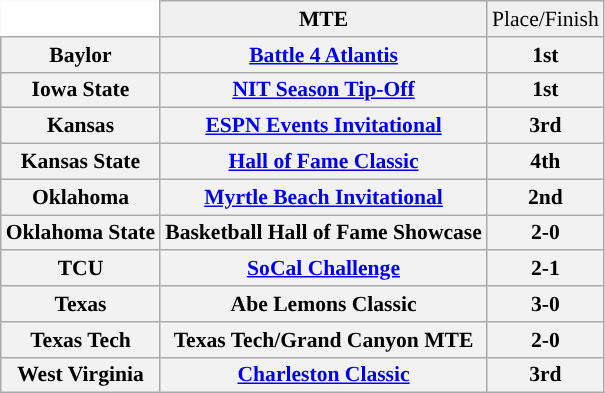<table class="wikitable" style="white-space:nowrap; font-size:90%;">
<tr>
<td style="background:white; border-top-style:hidden; border-left-style:hidden;"></td>
<td align="center" style="background:#f0f0f0;"><strong>MTE</strong></td>
<td align="center" style="background:#f0f0f0;">Place/Finish</td>
</tr>
<tr style="text-align:center;">
<th>Baylor</th>
<th><a href='#'>Battle 4 Atlantis</a></th>
<th>1st</th>
</tr>
<tr style="text-align:center;">
<th>Iowa State</th>
<th><a href='#'>NIT Season Tip-Off</a></th>
<th>1st</th>
</tr>
<tr style="text-align:center;">
<th>Kansas</th>
<th><a href='#'>ESPN Events Invitational</a></th>
<th>3rd</th>
</tr>
<tr style="text-align:center;">
<th>Kansas State</th>
<th><a href='#'>Hall of Fame Classic</a></th>
<th>4th</th>
</tr>
<tr style="text-align:center;">
<th>Oklahoma</th>
<th><a href='#'>Myrtle Beach Invitational</a></th>
<th>2nd</th>
</tr>
<tr style="text-align:center;">
<th>Oklahoma State</th>
<th>Basketball Hall of Fame Showcase</th>
<th>2-0</th>
</tr>
<tr style="text-align:center;">
<th>TCU</th>
<th><a href='#'>SoCal Challenge</a></th>
<th>2-1</th>
</tr>
<tr style="text-align:center;">
<th>Texas</th>
<th>Abe Lemons Classic</th>
<th>3-0</th>
</tr>
<tr style="text-align:center;">
<th>Texas Tech</th>
<th>Texas Tech/Grand Canyon MTE</th>
<th>2-0</th>
</tr>
<tr style="text-align:center;">
<th>West Virginia</th>
<th><a href='#'>Charleston Classic</a></th>
<th>3rd</th>
</tr>
</table>
